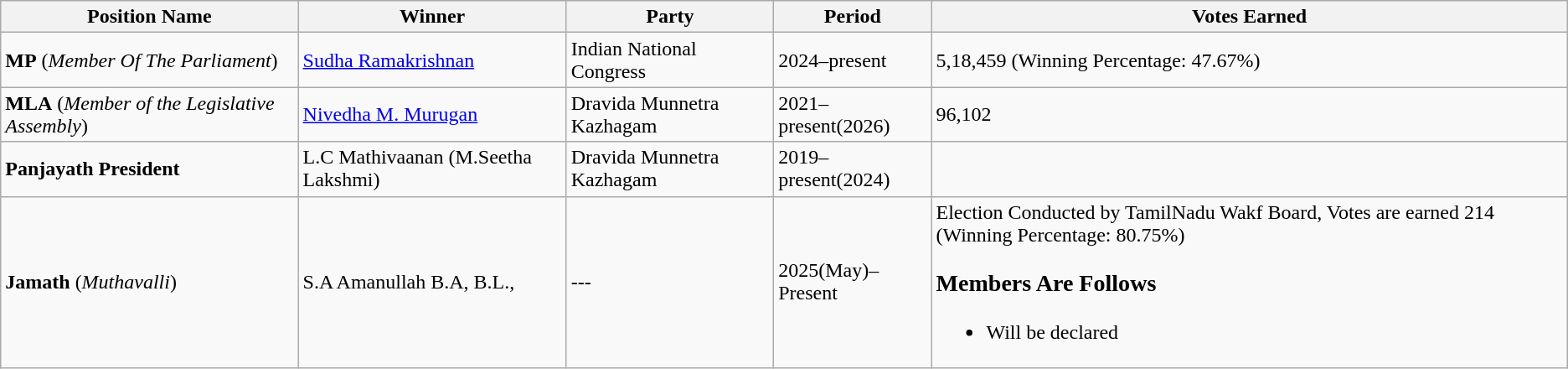<table class="wikitable">
<tr>
<th>Position Name</th>
<th>Winner</th>
<th>Party</th>
<th>Period</th>
<th>Votes Earned</th>
</tr>
<tr>
<td><strong>MP</strong> (<em>Member Of The Parliament</em>)</td>
<td><a href='#'>Sudha Ramakrishnan</a></td>
<td>Indian National Congress</td>
<td>2024–present</td>
<td>5,18,459 (Winning Percentage: 47.67%) </td>
</tr>
<tr>
<td><strong>MLA</strong> (<em>Member of the Legislative Assembly</em>)</td>
<td><a href='#'>Nivedha M. Murugan</a></td>
<td>Dravida Munnetra Kazhagam</td>
<td>2021–present(2026)</td>
<td>96,102</td>
</tr>
<tr>
<td><strong>Panjayath President</strong></td>
<td>L.C Mathivaanan (M.Seetha Lakshmi)</td>
<td>Dravida Munnetra Kazhagam</td>
<td>2019–present(2024)</td>
<td></td>
</tr>
<tr>
<td><strong>Jamath</strong> (<em>Muthavalli</em>)</td>
<td>S.A Amanullah B.A, B.L.,</td>
<td>---</td>
<td>2025(May)–Present</td>
<td>Election Conducted by TamilNadu Wakf Board, Votes are earned 214 (Winning Percentage: 80.75%)<br><h3>Members Are Follows</h3><ul><li>Will be declared</li></ul></td>
</tr>
</table>
